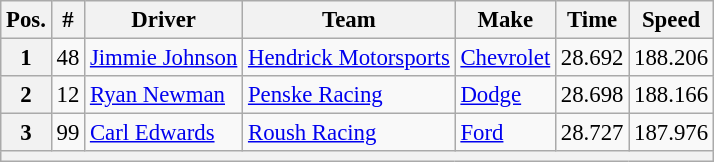<table class="wikitable" style="font-size:95%">
<tr>
<th>Pos.</th>
<th>#</th>
<th>Driver</th>
<th>Team</th>
<th>Make</th>
<th>Time</th>
<th>Speed</th>
</tr>
<tr>
<th>1</th>
<td>48</td>
<td><a href='#'>Jimmie Johnson</a></td>
<td><a href='#'>Hendrick Motorsports</a></td>
<td><a href='#'>Chevrolet</a></td>
<td>28.692</td>
<td>188.206</td>
</tr>
<tr>
<th>2</th>
<td>12</td>
<td><a href='#'>Ryan Newman</a></td>
<td><a href='#'>Penske Racing</a></td>
<td><a href='#'>Dodge</a></td>
<td>28.698</td>
<td>188.166</td>
</tr>
<tr>
<th>3</th>
<td>99</td>
<td><a href='#'>Carl Edwards</a></td>
<td><a href='#'>Roush Racing</a></td>
<td><a href='#'>Ford</a></td>
<td>28.727</td>
<td>187.976</td>
</tr>
<tr>
<th colspan="7"></th>
</tr>
</table>
